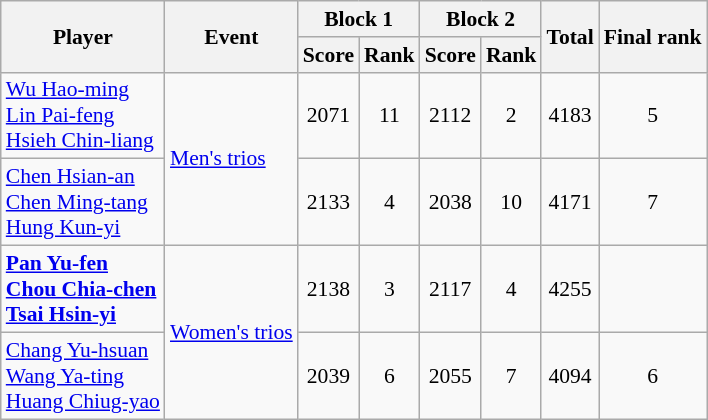<table class="wikitable" style="text-align:center; font-size:90%">
<tr>
<th rowspan="2">Player</th>
<th rowspan="2">Event</th>
<th colspan="2">Block 1</th>
<th colspan="2">Block 2</th>
<th rowspan="2">Total</th>
<th rowspan="2">Final rank</th>
</tr>
<tr>
<th>Score</th>
<th>Rank</th>
<th>Score</th>
<th>Rank</th>
</tr>
<tr>
<td align="left"><a href='#'>Wu Hao-ming</a><br><a href='#'>Lin Pai-feng</a><br><a href='#'>Hsieh Chin-liang</a></td>
<td align="left" rowspan="2"><a href='#'>Men's trios</a></td>
<td>2071</td>
<td>11</td>
<td>2112</td>
<td>2</td>
<td>4183</td>
<td>5</td>
</tr>
<tr>
<td align="left"><a href='#'>Chen Hsian-an</a><br><a href='#'>Chen Ming-tang</a><br><a href='#'>Hung Kun-yi</a></td>
<td>2133</td>
<td>4</td>
<td>2038</td>
<td>10</td>
<td>4171</td>
<td>7</td>
</tr>
<tr>
<td align="left"><strong><a href='#'>Pan Yu-fen</a><br><a href='#'>Chou Chia-chen</a><br><a href='#'>Tsai Hsin-yi</a></strong></td>
<td align="left" rowspan="2"><a href='#'>Women's trios</a></td>
<td>2138</td>
<td>3</td>
<td>2117</td>
<td>4</td>
<td>4255</td>
<td></td>
</tr>
<tr>
<td align="left"><a href='#'>Chang Yu-hsuan</a><br><a href='#'>Wang Ya-ting</a><br><a href='#'>Huang Chiug-yao</a></td>
<td>2039</td>
<td>6</td>
<td>2055</td>
<td>7</td>
<td>4094</td>
<td>6</td>
</tr>
</table>
